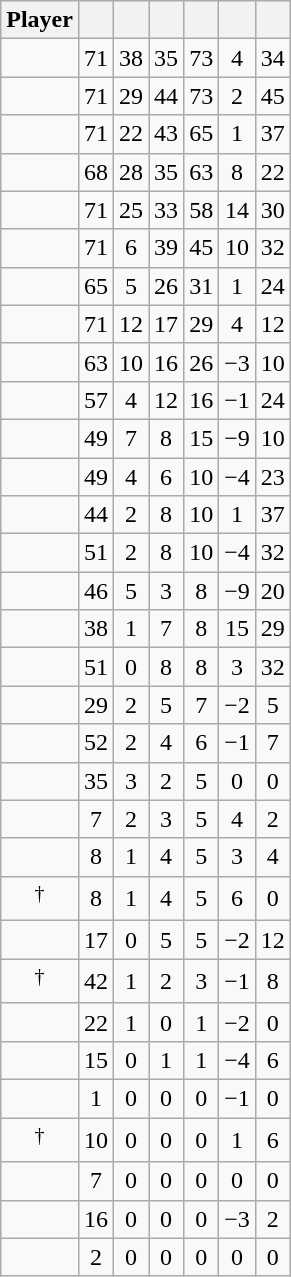<table class="wikitable sortable" style="text-align:center;">
<tr>
<th>Player</th>
<th></th>
<th></th>
<th></th>
<th></th>
<th data-sort-type="number"></th>
<th></th>
</tr>
<tr>
<td></td>
<td>71</td>
<td>38</td>
<td>35</td>
<td>73</td>
<td>4</td>
<td>34</td>
</tr>
<tr>
<td></td>
<td>71</td>
<td>29</td>
<td>44</td>
<td>73</td>
<td>2</td>
<td>45</td>
</tr>
<tr>
<td></td>
<td>71</td>
<td>22</td>
<td>43</td>
<td>65</td>
<td>1</td>
<td>37</td>
</tr>
<tr>
<td></td>
<td>68</td>
<td>28</td>
<td>35</td>
<td>63</td>
<td>8</td>
<td>22</td>
</tr>
<tr>
<td></td>
<td>71</td>
<td>25</td>
<td>33</td>
<td>58</td>
<td>14</td>
<td>30</td>
</tr>
<tr>
<td></td>
<td>71</td>
<td>6</td>
<td>39</td>
<td>45</td>
<td>10</td>
<td>32</td>
</tr>
<tr>
<td></td>
<td>65</td>
<td>5</td>
<td>26</td>
<td>31</td>
<td>1</td>
<td>24</td>
</tr>
<tr>
<td></td>
<td>71</td>
<td>12</td>
<td>17</td>
<td>29</td>
<td>4</td>
<td>12</td>
</tr>
<tr>
<td></td>
<td>63</td>
<td>10</td>
<td>16</td>
<td>26</td>
<td>−3</td>
<td>10</td>
</tr>
<tr>
<td></td>
<td>57</td>
<td>4</td>
<td>12</td>
<td>16</td>
<td>−1</td>
<td>24</td>
</tr>
<tr>
<td></td>
<td>49</td>
<td>7</td>
<td>8</td>
<td>15</td>
<td>−9</td>
<td>10</td>
</tr>
<tr>
<td></td>
<td>49</td>
<td>4</td>
<td>6</td>
<td>10</td>
<td>−4</td>
<td>23</td>
</tr>
<tr>
<td></td>
<td>44</td>
<td>2</td>
<td>8</td>
<td>10</td>
<td>1</td>
<td>37</td>
</tr>
<tr>
<td></td>
<td>51</td>
<td>2</td>
<td>8</td>
<td>10</td>
<td>−4</td>
<td>32</td>
</tr>
<tr>
<td></td>
<td>46</td>
<td>5</td>
<td>3</td>
<td>8</td>
<td>−9</td>
<td>20</td>
</tr>
<tr>
<td></td>
<td>38</td>
<td>1</td>
<td>7</td>
<td>8</td>
<td>15</td>
<td>29</td>
</tr>
<tr>
<td></td>
<td>51</td>
<td>0</td>
<td>8</td>
<td>8</td>
<td>3</td>
<td>32</td>
</tr>
<tr>
<td></td>
<td>29</td>
<td>2</td>
<td>5</td>
<td>7</td>
<td>−2</td>
<td>5</td>
</tr>
<tr>
<td></td>
<td>52</td>
<td>2</td>
<td>4</td>
<td>6</td>
<td>−1</td>
<td>7</td>
</tr>
<tr>
<td></td>
<td>35</td>
<td>3</td>
<td>2</td>
<td>5</td>
<td>0</td>
<td>0</td>
</tr>
<tr>
<td></td>
<td>7</td>
<td>2</td>
<td>3</td>
<td>5</td>
<td>4</td>
<td>2</td>
</tr>
<tr>
<td></td>
<td>8</td>
<td>1</td>
<td>4</td>
<td>5</td>
<td>3</td>
<td>4</td>
</tr>
<tr>
<td><sup>†</sup></td>
<td>8</td>
<td>1</td>
<td>4</td>
<td>5</td>
<td>6</td>
<td>0</td>
</tr>
<tr>
<td></td>
<td>17</td>
<td>0</td>
<td>5</td>
<td>5</td>
<td>−2</td>
<td>12</td>
</tr>
<tr>
<td><sup>†</sup></td>
<td>42</td>
<td>1</td>
<td>2</td>
<td>3</td>
<td>−1</td>
<td>8</td>
</tr>
<tr>
<td></td>
<td>22</td>
<td>1</td>
<td>0</td>
<td>1</td>
<td>−2</td>
<td>0</td>
</tr>
<tr>
<td></td>
<td>15</td>
<td>0</td>
<td>1</td>
<td>1</td>
<td>−4</td>
<td>6</td>
</tr>
<tr>
<td></td>
<td>1</td>
<td>0</td>
<td>0</td>
<td>0</td>
<td>−1</td>
<td>0</td>
</tr>
<tr>
<td><sup>†</sup></td>
<td>10</td>
<td>0</td>
<td>0</td>
<td>0</td>
<td>1</td>
<td>6</td>
</tr>
<tr>
<td></td>
<td>7</td>
<td>0</td>
<td>0</td>
<td>0</td>
<td>0</td>
<td>0</td>
</tr>
<tr>
<td></td>
<td>16</td>
<td>0</td>
<td>0</td>
<td>0</td>
<td>−3</td>
<td>2</td>
</tr>
<tr>
<td></td>
<td>2</td>
<td>0</td>
<td>0</td>
<td>0</td>
<td>0</td>
<td>0</td>
</tr>
</table>
